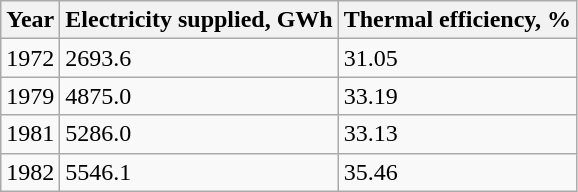<table class="wikitable">
<tr>
<th>Year</th>
<th>Electricity  supplied, GWh</th>
<th>Thermal  efficiency, %</th>
</tr>
<tr>
<td>1972</td>
<td>2693.6</td>
<td>31.05</td>
</tr>
<tr>
<td>1979</td>
<td>4875.0</td>
<td>33.19</td>
</tr>
<tr>
<td>1981</td>
<td>5286.0</td>
<td>33.13</td>
</tr>
<tr>
<td>1982</td>
<td>5546.1</td>
<td>35.46</td>
</tr>
</table>
